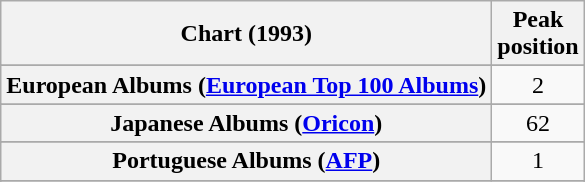<table class="wikitable plainrowheaders sortable" style="text-align:center">
<tr>
<th>Chart (1993)</th>
<th>Peak<br>position</th>
</tr>
<tr>
</tr>
<tr>
</tr>
<tr>
</tr>
<tr>
</tr>
<tr>
<th scope="row">European Albums (<a href='#'>European Top 100 Albums</a>)</th>
<td>2</td>
</tr>
<tr>
</tr>
<tr>
<th scope="row">Japanese Albums (<a href='#'>Oricon</a>)</th>
<td align="center">62</td>
</tr>
<tr>
</tr>
<tr>
</tr>
<tr>
<th scope="row">Portuguese Albums (<a href='#'>AFP</a>)</th>
<td style="text-align:center;">1</td>
</tr>
<tr>
</tr>
<tr>
</tr>
<tr>
</tr>
<tr>
</tr>
</table>
